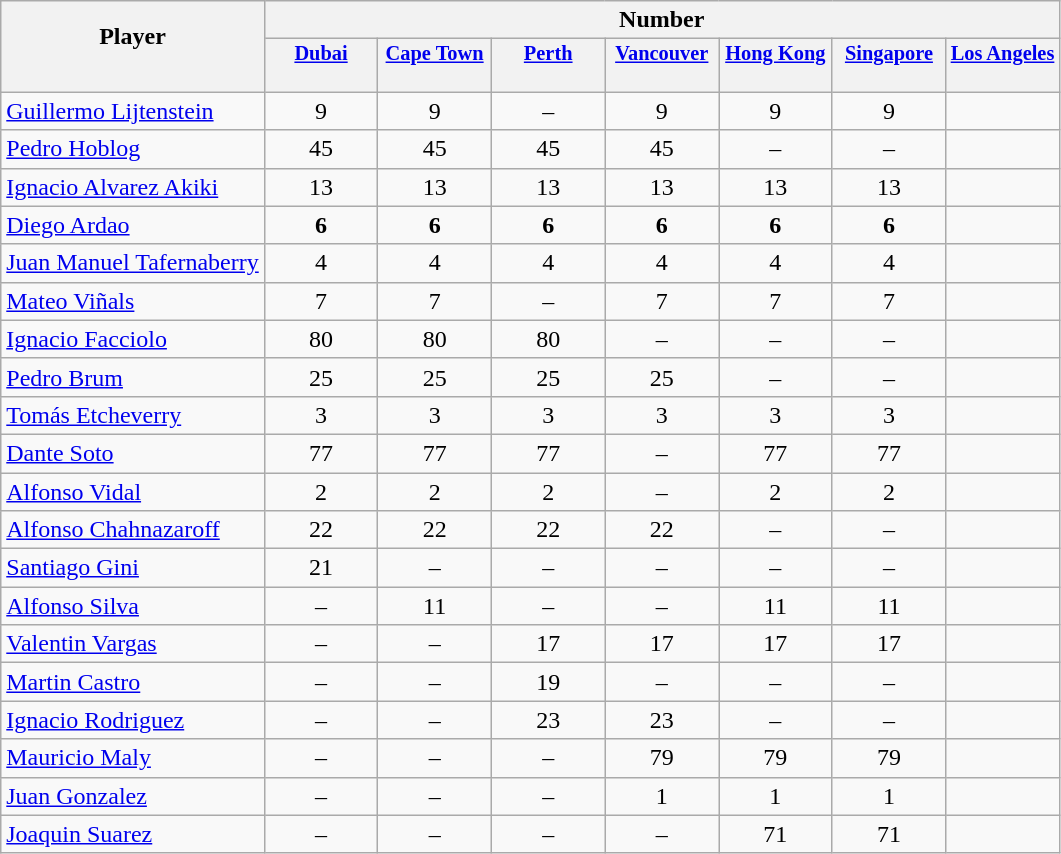<table class="wikitable sortable" style="text-align:center;">
<tr>
<th rowspan="2" style="border-bottom:0px;">Player</th>
<th colspan="7">Number</th>
</tr>
<tr>
<th valign="top" style="width:5.2em; border-bottom:0px; padding:2px; font-size:85%;"><a href='#'>Dubai</a></th>
<th valign="top" style="width:5.2em; border-bottom:0px; padding:2px; font-size:85%;"><a href='#'>Cape Town</a></th>
<th valign="top" style="width:5.2em; border-bottom:0px; padding:2px; font-size:85%;"><a href='#'>Perth</a></th>
<th valign="top" style="width:5.2em; border-bottom:0px; padding:2px; font-size:85%;"><a href='#'>Vancouver</a></th>
<th valign="top" style="width:5.2em; border-bottom:0px; padding:2px; font-size:85%;"><a href='#'>Hong Kong</a></th>
<th valign="top" style="width:5.2em; border-bottom:0px; padding:2px; font-size:85%;"><a href='#'>Singapore</a></th>
<th valign="top" style="width:5.2em; border-bottom:0px; padding:2px; font-size:85%;"><a href='#'>Los Angeles</a></th>
</tr>
<tr style="line-height:8px;">
<th style="border-top:0px;"> </th>
<th style="border-top:0px;"></th>
<th data-sort-type="number" style="border-top:0px;"></th>
<th data-sort-type="number" style="border-top:0px;"></th>
<th data-sort-type="number" style="border-top:0px;"></th>
<th data-sort-type="number" style="border-top:0px;"></th>
<th data-sort-type="number" style="border-top:0px;"></th>
<th data-sort-type="number" style="border-top:0px;"></th>
</tr>
<tr>
<td align="left"><a href='#'>Guillermo Lijtenstein</a></td>
<td>9</td>
<td>9</td>
<td>–</td>
<td>9</td>
<td>9</td>
<td>9</td>
<td></td>
</tr>
<tr>
<td align="left"><a href='#'>Pedro Hoblog</a></td>
<td>45</td>
<td>45</td>
<td>45</td>
<td>45</td>
<td>–</td>
<td>–</td>
<td></td>
</tr>
<tr>
<td align="left"><a href='#'>Ignacio Alvarez Akiki</a></td>
<td>13</td>
<td>13</td>
<td>13</td>
<td>13</td>
<td>13</td>
<td>13</td>
<td></td>
</tr>
<tr>
<td align="left"><a href='#'>Diego Ardao</a></td>
<td><strong>6</strong></td>
<td><strong>6</strong></td>
<td><strong>6</strong></td>
<td><strong>6</strong></td>
<td><strong>6</strong></td>
<td><strong>6</strong></td>
<td></td>
</tr>
<tr>
<td align="left"><a href='#'>Juan Manuel Tafernaberry</a></td>
<td>4</td>
<td>4</td>
<td>4</td>
<td>4</td>
<td>4</td>
<td>4</td>
<td></td>
</tr>
<tr>
<td align="left"><a href='#'>Mateo Viñals</a></td>
<td>7</td>
<td>7</td>
<td>–</td>
<td>7</td>
<td>7</td>
<td>7</td>
<td></td>
</tr>
<tr>
<td align="left"><a href='#'>Ignacio Facciolo</a></td>
<td>80</td>
<td>80</td>
<td>80</td>
<td>–</td>
<td>–</td>
<td>–</td>
<td></td>
</tr>
<tr>
<td align="left"><a href='#'>Pedro Brum</a></td>
<td>25</td>
<td>25</td>
<td>25</td>
<td>25</td>
<td>–</td>
<td>–</td>
<td></td>
</tr>
<tr>
<td align="left"><a href='#'>Tomás Etcheverry</a></td>
<td>3</td>
<td>3</td>
<td>3</td>
<td>3</td>
<td>3</td>
<td>3</td>
<td></td>
</tr>
<tr>
<td align="left"><a href='#'>Dante Soto</a></td>
<td>77</td>
<td>77</td>
<td>77</td>
<td>–</td>
<td>77</td>
<td>77</td>
<td></td>
</tr>
<tr>
<td align="left"><a href='#'>Alfonso Vidal</a></td>
<td>2</td>
<td>2</td>
<td>2</td>
<td>–</td>
<td>2</td>
<td>2</td>
<td></td>
</tr>
<tr>
<td align="left"><a href='#'>Alfonso Chahnazaroff</a></td>
<td>22</td>
<td>22</td>
<td>22</td>
<td>22</td>
<td>–</td>
<td>–</td>
<td></td>
</tr>
<tr>
<td align="left"><a href='#'>Santiago Gini</a></td>
<td>21</td>
<td>–</td>
<td>–</td>
<td>–</td>
<td>–</td>
<td>–</td>
<td></td>
</tr>
<tr>
<td align="left"><a href='#'>Alfonso Silva</a></td>
<td>–</td>
<td>11</td>
<td>–</td>
<td>–</td>
<td>11</td>
<td>11</td>
<td></td>
</tr>
<tr>
<td align="left"><a href='#'>Valentin Vargas</a></td>
<td>–</td>
<td>–</td>
<td>17</td>
<td>17</td>
<td>17</td>
<td>17</td>
<td></td>
</tr>
<tr>
<td align="left"><a href='#'>Martin Castro</a></td>
<td>–</td>
<td>–</td>
<td>19</td>
<td>–</td>
<td>–</td>
<td>–</td>
<td></td>
</tr>
<tr>
<td align="left"><a href='#'>Ignacio Rodriguez</a></td>
<td>–</td>
<td>–</td>
<td>23</td>
<td>23</td>
<td>–</td>
<td>–</td>
<td></td>
</tr>
<tr>
<td align="left"><a href='#'>Mauricio Maly</a></td>
<td>–</td>
<td>–</td>
<td>–</td>
<td>79</td>
<td>79</td>
<td>79</td>
<td></td>
</tr>
<tr>
<td align="left"><a href='#'>Juan Gonzalez</a></td>
<td>–</td>
<td>–</td>
<td>–</td>
<td>1</td>
<td>1</td>
<td>1</td>
<td></td>
</tr>
<tr>
<td align="left"><a href='#'>Joaquin Suarez</a></td>
<td>–</td>
<td>–</td>
<td>–</td>
<td>–</td>
<td>71</td>
<td>71</td>
<td></td>
</tr>
</table>
